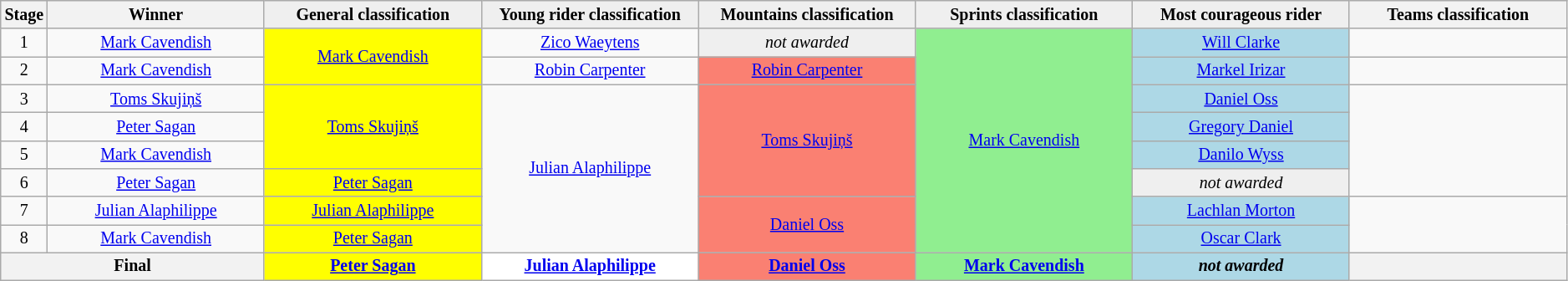<table class="wikitable" style="text-align: center; font-size:smaller;">
<tr style="background:#efefef;">
<th style="width:2%;">Stage</th>
<th style="width:14%;">Winner</th>
<th style="background:#efefef; width:14%;">General classification<br></th>
<th style="background:#efefef; width:14%;">Young rider classification<br></th>
<th style="background:#efefef; width:14%;">Mountains classification<br></th>
<th style="background:#efefef; width:14%;">Sprints classification<br></th>
<th style="background:#efefef; width:14%;">Most courageous rider<br></th>
<th style="width:14%;">Teams classification</th>
</tr>
<tr>
<td>1</td>
<td><a href='#'>Mark Cavendish</a></td>
<td style="background:yellow;" rowspan=2><a href='#'>Mark Cavendish</a></td>
<td style="background:offwhite;"><a href='#'>Zico Waeytens</a></td>
<td style="background:#EFEFEF;"><em>not awarded</em></td>
<td style="background:lightgreen;" rowspan="8"><a href='#'>Mark Cavendish</a></td>
<td style="background:lightblue;"><a href='#'>Will Clarke</a></td>
<td></td>
</tr>
<tr>
<td>2</td>
<td><a href='#'>Mark Cavendish</a></td>
<td style="background:offwhite;"><a href='#'>Robin Carpenter</a></td>
<td style="background:salmon;"><a href='#'>Robin Carpenter</a></td>
<td style="background:lightblue;"><a href='#'>Markel Irizar</a></td>
<td></td>
</tr>
<tr>
<td>3</td>
<td><a href='#'>Toms Skujiņš</a></td>
<td style="background:yellow;" rowspan=3><a href='#'>Toms Skujiņš</a></td>
<td style="background:offwhite;" rowspan=6><a href='#'>Julian Alaphilippe</a></td>
<td style="background:salmon;" rowspan=4><a href='#'>Toms Skujiņš</a></td>
<td style="background:lightblue;"><a href='#'>Daniel Oss</a></td>
<td rowspan="4"></td>
</tr>
<tr>
<td>4</td>
<td><a href='#'>Peter Sagan</a></td>
<td style="background:lightblue;"><a href='#'>Gregory Daniel</a></td>
</tr>
<tr>
<td>5</td>
<td><a href='#'>Mark Cavendish</a></td>
<td style="background:lightblue;"><a href='#'>Danilo Wyss</a></td>
</tr>
<tr>
<td>6</td>
<td><a href='#'>Peter Sagan</a></td>
<td style="background:yellow;"><a href='#'>Peter Sagan</a></td>
<td style="background:#EFEFEF;"><em>not awarded</em></td>
</tr>
<tr>
<td>7</td>
<td><a href='#'>Julian Alaphilippe</a></td>
<td style="background:yellow;"><a href='#'>Julian Alaphilippe</a></td>
<td style="background:salmon;" rowspan="2"><a href='#'>Daniel Oss</a></td>
<td style="background:lightblue;"><a href='#'>Lachlan Morton</a></td>
<td rowspan="2"></td>
</tr>
<tr>
<td>8</td>
<td><a href='#'>Mark Cavendish</a></td>
<td style="background:yellow;"><a href='#'>Peter Sagan</a></td>
<td style="background:lightblue;"><a href='#'>Oscar Clark</a></td>
</tr>
<tr>
<th colspan=2>Final</th>
<th style="background:yellow;"><a href='#'>Peter Sagan</a></th>
<th style="background:white;"><a href='#'>Julian Alaphilippe</a></th>
<th style="background:salmon;"><a href='#'>Daniel Oss</a></th>
<th style="background:lightgreen;"><a href='#'>Mark Cavendish</a></th>
<th style="background:lightblue;"><em>not awarded</em></th>
<th></th>
</tr>
</table>
